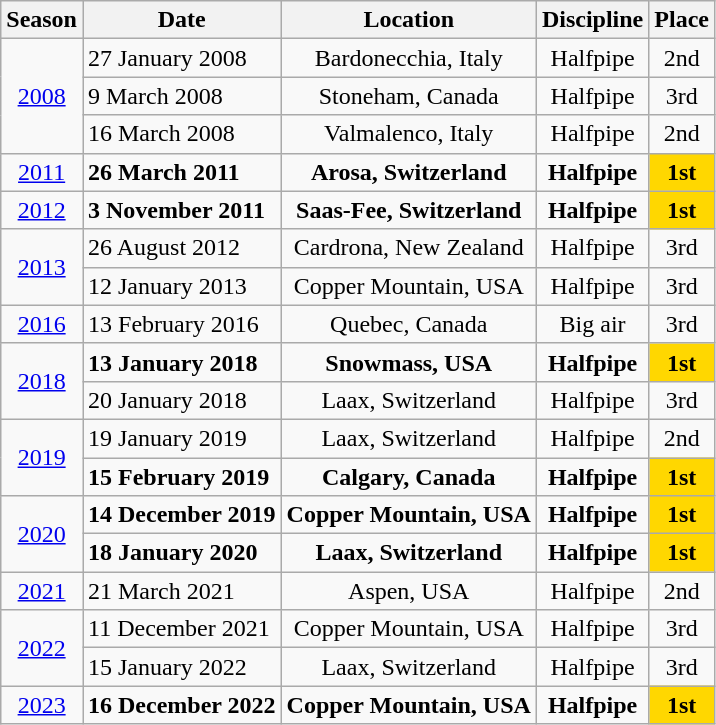<table class="wikitable">
<tr>
<th>Season</th>
<th>Date</th>
<th>Location</th>
<th>Discipline</th>
<th>Place</th>
</tr>
<tr align=center>
<td align=center rowspan=3><a href='#'>2008</a></td>
<td align=left>27 January 2008</td>
<td> Bardonecchia, Italy</td>
<td>Halfpipe</td>
<td>2nd</td>
</tr>
<tr align=center>
<td align=left>9 March 2008</td>
<td> Stoneham, Canada</td>
<td>Halfpipe</td>
<td>3rd</td>
</tr>
<tr align=center>
<td align=left>16 March 2008</td>
<td> Valmalenco, Italy</td>
<td>Halfpipe</td>
<td>2nd</td>
</tr>
<tr>
<td align=center><a href='#'>2011</a></td>
<td align=left><strong>26 March 2011</strong></td>
<td align=center> <strong>Arosa, Switzerland</strong></td>
<td align=center><strong>Halfpipe</strong></td>
<td align=center style="background:gold;"><strong>1st</strong></td>
</tr>
<tr>
<td align=center><a href='#'>2012</a></td>
<td align=left><strong>3 November 2011</strong></td>
<td align=center> <strong>Saas-Fee, Switzerland</strong></td>
<td align=center><strong>Halfpipe</strong></td>
<td align=center style="background:gold;"><strong>1st</strong></td>
</tr>
<tr>
<td align=center rowspan=2><a href='#'>2013</a></td>
<td align=left>26 August 2012</td>
<td align=center> Cardrona, New Zealand</td>
<td align=center>Halfpipe</td>
<td align=center>3rd</td>
</tr>
<tr align=center>
<td align=left>12 January 2013</td>
<td> Copper Mountain, USA</td>
<td align=center>Halfpipe</td>
<td align=center>3rd</td>
</tr>
<tr>
<td align=center><a href='#'>2016</a></td>
<td align=left>13 February 2016</td>
<td align=center> Quebec, Canada</td>
<td align=center>Big air</td>
<td align=center>3rd</td>
</tr>
<tr>
<td align=center rowspan=2><a href='#'>2018</a></td>
<td align=left><strong>13 January 2018</strong></td>
<td align=center> <strong>Snowmass, USA</strong></td>
<td align=center><strong>Halfpipe</strong></td>
<td align=center style="background:gold;"><strong>1st</strong></td>
</tr>
<tr align=center>
<td align=left>20 January 2018</td>
<td> Laax, Switzerland</td>
<td>Halfpipe</td>
<td>3rd</td>
</tr>
<tr>
<td align=center rowspan=2><a href='#'>2019</a></td>
<td align=left>19 January 2019</td>
<td align=center> Laax, Switzerland</td>
<td align=center>Halfpipe</td>
<td align=center>2nd</td>
</tr>
<tr align=center>
<td align=left><strong>15 February 2019</strong></td>
<td> <strong>Calgary, Canada</strong></td>
<td><strong>Halfpipe</strong></td>
<td align=center style="background:gold;"><strong>1st</strong></td>
</tr>
<tr>
<td align=center rowspan=2><a href='#'>2020</a></td>
<td align=left><strong>14 December 2019</strong></td>
<td align=center> <strong>Copper Mountain, USA</strong></td>
<td align=center><strong>Halfpipe</strong></td>
<td align=center style="background:gold;"><strong>1st</strong></td>
</tr>
<tr align=center>
<td align=left><strong>18 January 2020</strong></td>
<td> <strong>Laax, Switzerland</strong></td>
<td align=center><strong>Halfpipe</strong></td>
<td align=center style="background:gold;"><strong>1st</strong></td>
</tr>
<tr>
<td align=center><a href='#'>2021</a></td>
<td align=left>21 March 2021</td>
<td align=center> Aspen, USA</td>
<td align=center>Halfpipe</td>
<td align=center>2nd</td>
</tr>
<tr>
<td align=center rowspan=2><a href='#'>2022</a></td>
<td align=left>11 December 2021</td>
<td align=center> Copper Mountain, USA</td>
<td align=center>Halfpipe</td>
<td align=center>3rd</td>
</tr>
<tr align=center>
<td align=left>15 January 2022</td>
<td> Laax, Switzerland</td>
<td align=center>Halfpipe</td>
<td align=center>3rd</td>
</tr>
<tr>
<td align=center rowspan=1><a href='#'>2023</a></td>
<td align=left><strong>16 December 2022</strong></td>
<td align=center> <strong>Copper Mountain, USA</strong></td>
<td align=center><strong>Halfpipe</strong></td>
<td align=center style="background:gold;"><strong>1st</strong></td>
</tr>
</table>
